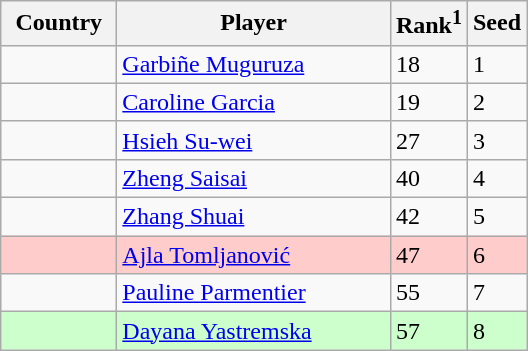<table class="sortable wikitable">
<tr>
<th style="width:70px;">Country</th>
<th style="width:175px;">Player</th>
<th>Rank<sup>1</sup></th>
<th>Seed</th>
</tr>
<tr>
<td></td>
<td><a href='#'>Garbiñe Muguruza</a></td>
<td>18</td>
<td>1</td>
</tr>
<tr>
<td></td>
<td><a href='#'>Caroline Garcia</a></td>
<td>19</td>
<td>2</td>
</tr>
<tr>
<td></td>
<td><a href='#'>Hsieh Su-wei</a></td>
<td>27</td>
<td>3</td>
</tr>
<tr>
<td></td>
<td><a href='#'>Zheng Saisai</a></td>
<td>40</td>
<td>4</td>
</tr>
<tr>
<td></td>
<td><a href='#'>Zhang Shuai</a></td>
<td>42</td>
<td>5</td>
</tr>
<tr style="background:#fcc;">
<td></td>
<td><a href='#'>Ajla Tomljanović</a></td>
<td>47</td>
<td>6</td>
</tr>
<tr>
<td></td>
<td><a href='#'>Pauline Parmentier</a></td>
<td>55</td>
<td>7</td>
</tr>
<tr style="background:#cfc;">
<td></td>
<td><a href='#'>Dayana Yastremska</a></td>
<td>57</td>
<td>8</td>
</tr>
</table>
